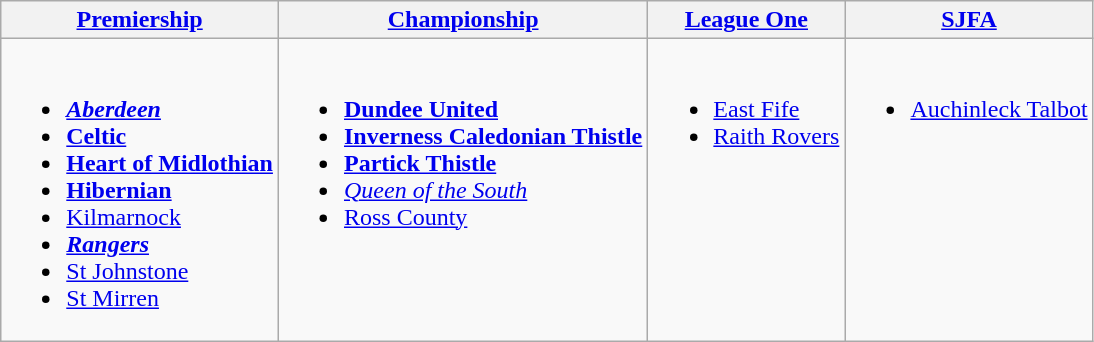<table class="wikitable" style="text-align:left">
<tr>
<th><a href='#'>Premiership</a></th>
<th><a href='#'>Championship</a></th>
<th><a href='#'>League One</a></th>
<th><a href='#'>SJFA</a></th>
</tr>
<tr>
<td valign=top><br><ul><li><strong><em><a href='#'>Aberdeen</a></em></strong></li><li><strong><a href='#'>Celtic</a></strong></li><li><strong><a href='#'>Heart of Midlothian</a></strong></li><li><strong><a href='#'>Hibernian</a></strong></li><li><a href='#'>Kilmarnock</a></li><li><strong><em><a href='#'>Rangers</a></em></strong></li><li><a href='#'>St Johnstone</a></li><li><a href='#'>St Mirren</a></li></ul></td>
<td valign=top><br><ul><li><strong><a href='#'>Dundee United</a></strong></li><li><strong><a href='#'>Inverness Caledonian Thistle</a></strong></li><li><strong><a href='#'>Partick Thistle</a></strong></li><li><em><a href='#'>Queen of the South</a></em></li><li><a href='#'>Ross County</a></li></ul></td>
<td valign=top><br><ul><li><a href='#'>East Fife</a></li><li><a href='#'>Raith Rovers</a></li></ul></td>
<td valign=top><br><ul><li><a href='#'>Auchinleck Talbot</a></li></ul></td>
</tr>
</table>
